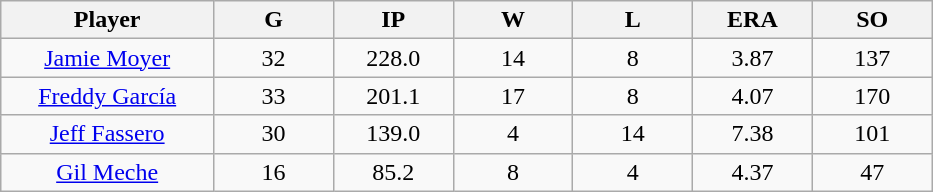<table class="wikitable sortable">
<tr>
<th bgcolor="#DDDDFF" width="16%">Player</th>
<th bgcolor="#DDDDFF" width="9%">G</th>
<th bgcolor="#DDDDFF" width="9%">IP</th>
<th bgcolor="#DDDDFF" width="9%">W</th>
<th bgcolor="#DDDDFF" width="9%">L</th>
<th bgcolor="#DDDDFF" width="9%">ERA</th>
<th bgcolor="#DDDDFF" width="9%">SO</th>
</tr>
<tr align=center>
<td><a href='#'>Jamie Moyer</a></td>
<td>32</td>
<td>228.0</td>
<td>14</td>
<td>8</td>
<td>3.87</td>
<td>137</td>
</tr>
<tr align=center>
<td><a href='#'>Freddy García</a></td>
<td>33</td>
<td>201.1</td>
<td>17</td>
<td>8</td>
<td>4.07</td>
<td>170</td>
</tr>
<tr align=center>
<td><a href='#'>Jeff Fassero</a></td>
<td>30</td>
<td>139.0</td>
<td>4</td>
<td>14</td>
<td>7.38</td>
<td>101</td>
</tr>
<tr align=center>
<td><a href='#'>Gil Meche</a></td>
<td>16</td>
<td>85.2</td>
<td>8</td>
<td>4</td>
<td>4.37</td>
<td>47</td>
</tr>
</table>
